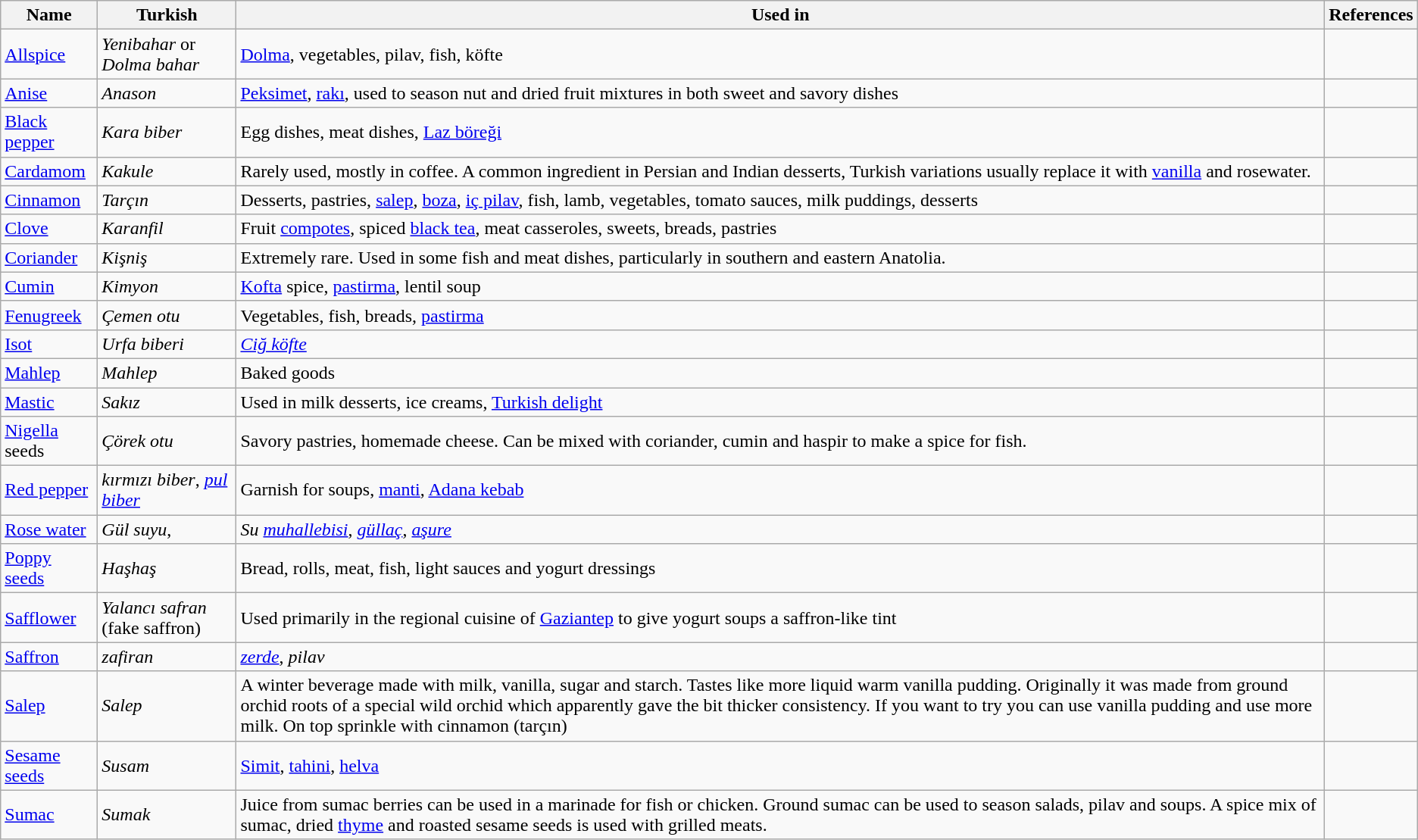<table class="wikitable sortable">
<tr>
<th>Name</th>
<th>Turkish</th>
<th>Used in</th>
<th>References</th>
</tr>
<tr>
<td><a href='#'>Allspice</a></td>
<td><em>Yenibahar</em> or <em>Dolma bahar</em></td>
<td><a href='#'>Dolma</a>, vegetables, pilav, fish, köfte</td>
<td></td>
</tr>
<tr>
<td><a href='#'>Anise</a></td>
<td><em>Anason</em></td>
<td><a href='#'>Peksimet</a>, <a href='#'>rakı</a>, used to season nut and dried fruit mixtures in both sweet and savory dishes</td>
<td></td>
</tr>
<tr>
<td><a href='#'>Black pepper</a></td>
<td><em>Kara biber</em></td>
<td>Egg dishes, meat dishes, <a href='#'>Laz böreği</a></td>
<td></td>
</tr>
<tr>
<td><a href='#'>Cardamom</a></td>
<td><em>Kakule</em></td>
<td>Rarely used, mostly in coffee. A common ingredient in Persian and Indian desserts, Turkish variations usually replace it with <a href='#'>vanilla</a> and rosewater.</td>
<td></td>
</tr>
<tr>
<td><a href='#'>Cinnamon</a></td>
<td><em>Tarçın</em></td>
<td>Desserts, pastries, <a href='#'>salep</a>, <a href='#'>boza</a>, <a href='#'>iç pilav</a>, fish, lamb, vegetables, tomato sauces, milk puddings, desserts</td>
<td></td>
</tr>
<tr>
<td><a href='#'>Clove</a></td>
<td><em>Karanfil</em></td>
<td>Fruit <a href='#'>compotes</a>, spiced <a href='#'>black tea</a>, meat casseroles, sweets, breads, pastries</td>
<td></td>
</tr>
<tr>
<td><a href='#'>Coriander</a></td>
<td><em>Kişniş</em></td>
<td>Extremely rare. Used in some fish and meat dishes, particularly in southern and eastern Anatolia.</td>
<td></td>
</tr>
<tr>
<td><a href='#'>Cumin</a></td>
<td><em>Kimyon</em></td>
<td><a href='#'>Kofta</a> spice, <a href='#'>pastirma</a>, lentil soup</td>
<td></td>
</tr>
<tr>
<td><a href='#'>Fenugreek</a></td>
<td><em>Çemen otu</em></td>
<td>Vegetables, fish, breads, <a href='#'>pastirma</a></td>
<td></td>
</tr>
<tr>
<td><a href='#'>Isot</a></td>
<td><em>Urfa biberi</em></td>
<td><em><a href='#'>Ciğ köfte</a></em></td>
<td></td>
</tr>
<tr>
<td><a href='#'>Mahlep</a></td>
<td><em>Mahlep</em></td>
<td>Baked goods</td>
<td></td>
</tr>
<tr>
<td><a href='#'>Mastic</a></td>
<td><em>Sakız</em></td>
<td>Used in milk desserts, ice creams, <a href='#'>Turkish delight</a></td>
<td></td>
</tr>
<tr>
<td><a href='#'>Nigella</a> seeds</td>
<td><em>Çörek otu</em></td>
<td>Savory pastries, homemade cheese. Can be mixed with coriander, cumin and haspir to make a spice for fish.</td>
<td></td>
</tr>
<tr>
<td><a href='#'>Red pepper</a></td>
<td><em>kırmızı biber</em>, <em><a href='#'>pul biber</a></em></td>
<td>Garnish for soups, <a href='#'>manti</a>, <a href='#'>Adana kebab</a></td>
<td></td>
</tr>
<tr>
<td><a href='#'>Rose water</a></td>
<td><em>Gül suyu</em>,</td>
<td><em>Su <a href='#'>muhallebisi</a></em>, <em><a href='#'>güllaç</a></em>, <em><a href='#'>aşure</a></em></td>
<td></td>
</tr>
<tr>
<td><a href='#'>Poppy seeds</a></td>
<td><em>Haşhaş</em></td>
<td>Bread, rolls, meat, fish, light sauces and yogurt dressings</td>
<td></td>
</tr>
<tr>
<td><a href='#'>Safflower</a></td>
<td><em>Yalancı safran</em> (fake saffron)</td>
<td>Used primarily in the regional cuisine of <a href='#'>Gaziantep</a> to give yogurt soups a saffron-like tint</td>
<td></td>
</tr>
<tr>
<td><a href='#'>Saffron</a></td>
<td><em>zafiran</em></td>
<td><em><a href='#'>zerde</a></em>, <em>pilav</em></td>
<td></td>
</tr>
<tr>
<td><a href='#'>Salep</a></td>
<td><em>Salep</em></td>
<td>A winter beverage made with milk, vanilla, sugar and starch. Tastes like more liquid warm vanilla pudding. Originally it was made from ground orchid roots of a special wild orchid which apparently gave the bit thicker consistency. If you want to try you can use vanilla pudding and use more milk. On top sprinkle with cinnamon (tarçın)</td>
<td></td>
</tr>
<tr>
<td><a href='#'>Sesame seeds</a></td>
<td><em>Susam</em></td>
<td><a href='#'>Simit</a>, <a href='#'>tahini</a>, <a href='#'>helva</a></td>
<td></td>
</tr>
<tr>
<td><a href='#'>Sumac</a></td>
<td><em>Sumak</em></td>
<td>Juice from sumac berries can be used in a marinade for fish or chicken. Ground sumac can be used to season salads, pilav and soups. A spice mix of sumac, dried <a href='#'>thyme</a> and roasted sesame seeds is used with grilled meats.</td>
<td></td>
</tr>
</table>
